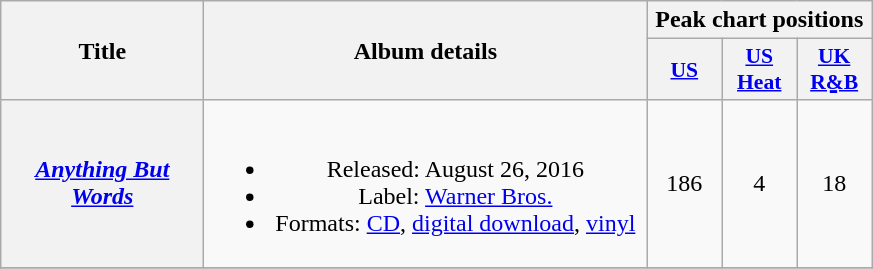<table class="wikitable plainrowheaders" style="text-align:center;">
<tr>
<th scope="col" rowspan="2" style="width:8em;">Title</th>
<th scope="col" rowspan="2" style="width:18em;">Album details</th>
<th scope="col" colspan="3">Peak chart positions</th>
</tr>
<tr>
<th scope="col" style="width:3em;font-size:90%;"><a href='#'>US</a><br></th>
<th scope="col" style="width:3em;font-size:90%;"><a href='#'>US<br>Heat</a><br></th>
<th scope="col" style="width:3em;font-size:90%;"><a href='#'>UK Rַ&B</a><br></th>
</tr>
<tr>
<th scope="row"><em><a href='#'>Anything But Words</a></em></th>
<td><br><ul><li>Released: August 26, 2016</li><li>Label: <a href='#'>Warner Bros.</a></li><li>Formats: <a href='#'>CD</a>, <a href='#'>digital download</a>, <a href='#'>vinyl</a></li></ul></td>
<td>186</td>
<td>4</td>
<td>18</td>
</tr>
<tr>
</tr>
</table>
